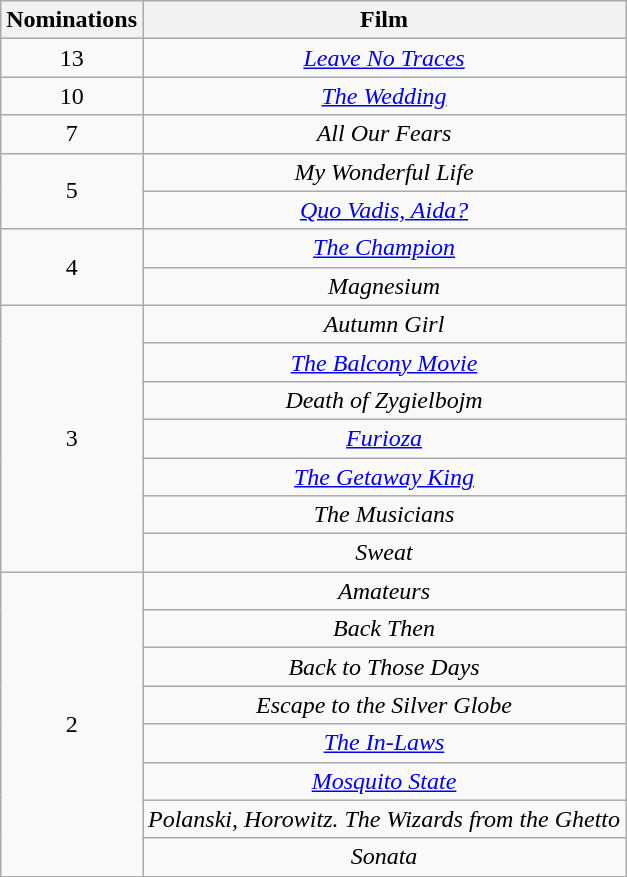<table class="wikitable plainrowheaders" style="text-align: center;">
<tr>
<th scope="col" style="width:55px;">Nominations</th>
<th scope="col" style="text-align:center;">Film</th>
</tr>
<tr>
<td>13</td>
<td><em><a href='#'>Leave No Traces</a></em></td>
</tr>
<tr>
<td>10</td>
<td><em><a href='#'>The Wedding</a></em></td>
</tr>
<tr>
<td>7</td>
<td><em>All Our Fears</em></td>
</tr>
<tr>
<td rowspan="2">5</td>
<td><em>My Wonderful Life</em></td>
</tr>
<tr>
<td><em><a href='#'>Quo Vadis, Aida?</a></em></td>
</tr>
<tr>
<td rowspan="2">4</td>
<td><em><a href='#'>The Champion</a></em></td>
</tr>
<tr>
<td><em>Magnesium</em></td>
</tr>
<tr>
<td rowspan="7">3</td>
<td><em>Autumn Girl</em></td>
</tr>
<tr>
<td><em><a href='#'>The Balcony Movie</a></em></td>
</tr>
<tr>
<td><em>Death of Zygielbojm</em></td>
</tr>
<tr>
<td><em><a href='#'>Furioza</a></em></td>
</tr>
<tr>
<td><em><a href='#'>The Getaway King</a></em></td>
</tr>
<tr>
<td><em>The Musicians</em></td>
</tr>
<tr>
<td><em>Sweat</em></td>
</tr>
<tr>
<td rowspan="8">2</td>
<td><em>Amateurs</em></td>
</tr>
<tr>
<td><em>Back Then</em></td>
</tr>
<tr>
<td><em>Back to Those Days</em></td>
</tr>
<tr>
<td><em>Escape to the Silver Globe</em></td>
</tr>
<tr>
<td><em><a href='#'>The In-Laws</a></em></td>
</tr>
<tr>
<td><em><a href='#'>Mosquito State</a></em></td>
</tr>
<tr>
<td><em>Polanski, Horowitz. The Wizards from the Ghetto</em></td>
</tr>
<tr>
<td><em>Sonata</em></td>
</tr>
</table>
